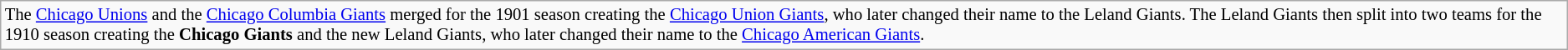<table class="wikitable" style="text-align:left; font-size: 86%;">
<tr>
<td>The <a href='#'>Chicago Unions</a> and the <a href='#'>Chicago Columbia Giants</a> merged for the 1901 season creating the <a href='#'>Chicago Union Giants</a>, who later changed their name to the Leland Giants.  The Leland Giants then split into two teams for the 1910 season creating the <strong>Chicago Giants</strong> and the new Leland Giants, who later changed their name to the <a href='#'>Chicago American Giants</a>.</td>
</tr>
</table>
